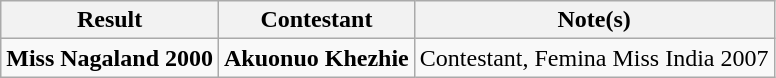<table class="wikitable">
<tr>
<th>Result</th>
<th>Contestant</th>
<th>Note(s)</th>
</tr>
<tr>
<td><strong>Miss Nagaland 2000</strong></td>
<td><strong>Akuonuo Khezhie</strong></td>
<td>Contestant, Femina Miss India 2007</td>
</tr>
</table>
